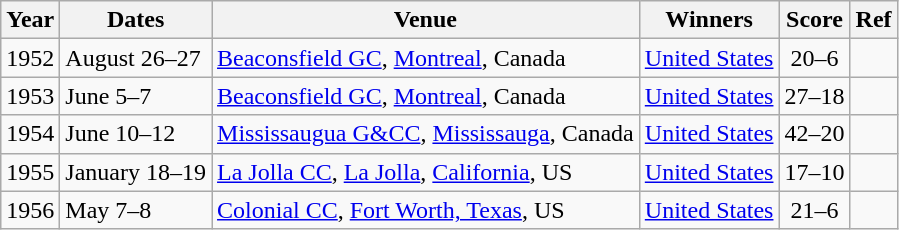<table class="wikitable" style="text-align: center">
<tr>
<th>Year</th>
<th>Dates</th>
<th>Venue</th>
<th>Winners</th>
<th>Score</th>
<th>Ref</th>
</tr>
<tr>
<td>1952</td>
<td align="left">August 26–27</td>
<td align="left"><a href='#'>Beaconsfield GC</a>, <a href='#'>Montreal</a>, Canada</td>
<td><a href='#'>United States</a></td>
<td>20–6</td>
<td></td>
</tr>
<tr>
<td>1953</td>
<td align="left">June 5–7</td>
<td align="left"><a href='#'>Beaconsfield GC</a>, <a href='#'>Montreal</a>, Canada</td>
<td><a href='#'>United States</a></td>
<td>27–18</td>
<td></td>
</tr>
<tr>
<td>1954</td>
<td align="left">June 10–12</td>
<td align="left"><a href='#'>Mississaugua G&CC</a>, <a href='#'>Mississauga</a>, Canada</td>
<td><a href='#'>United States</a></td>
<td>42–20</td>
<td></td>
</tr>
<tr>
<td>1955</td>
<td align="left">January 18–19</td>
<td align="left"><a href='#'>La Jolla CC</a>, <a href='#'>La Jolla</a>, <a href='#'>California</a>, US</td>
<td><a href='#'>United States</a></td>
<td>17–10</td>
<td></td>
</tr>
<tr>
<td>1956</td>
<td align="left">May 7–8</td>
<td align="left"><a href='#'>Colonial CC</a>, <a href='#'>Fort Worth, Texas</a>, US</td>
<td><a href='#'>United States</a></td>
<td>21–6</td>
<td></td>
</tr>
</table>
